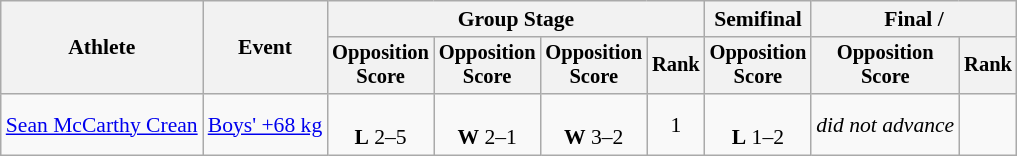<table class="wikitable" style="font-size:90%">
<tr>
<th rowspan=2>Athlete</th>
<th rowspan=2>Event</th>
<th colspan=4>Group Stage</th>
<th colspan=1>Semifinal</th>
<th colspan=2>Final / </th>
</tr>
<tr style="font-size:95%">
<th>Opposition<br>Score</th>
<th>Opposition<br>Score</th>
<th>Opposition<br>Score</th>
<th>Rank</th>
<th>Opposition<br>Score</th>
<th>Opposition<br>Score</th>
<th>Rank</th>
</tr>
<tr align=center>
<td align=left><a href='#'>Sean McCarthy Crean</a></td>
<td align=left><a href='#'>Boys' +68 kg</a></td>
<td><br> <strong>L</strong> 2–5</td>
<td><br> <strong>W</strong> 2–1</td>
<td><br> <strong>W</strong> 3–2</td>
<td>1</td>
<td><br> <strong>L</strong> 1–2</td>
<td><em>did not advance</em></td>
<td></td>
</tr>
</table>
